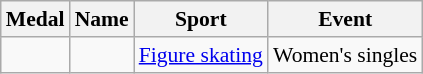<table class="wikitable sortable" style="font-size:90%">
<tr>
<th>Medal</th>
<th>Name</th>
<th>Sport</th>
<th>Event</th>
</tr>
<tr>
<td></td>
<td></td>
<td><a href='#'>Figure skating</a></td>
<td>Women's singles</td>
</tr>
</table>
